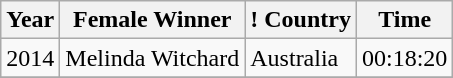<table class="wikitable">
<tr>
<th>Year</th>
<th>Female Winner </th>
<th>! Country</th>
<th>Time</th>
</tr>
<tr>
<td>2014</td>
<td>Melinda Witchard</td>
<td>Australia</td>
<td>00:18:20</td>
</tr>
<tr>
</tr>
</table>
